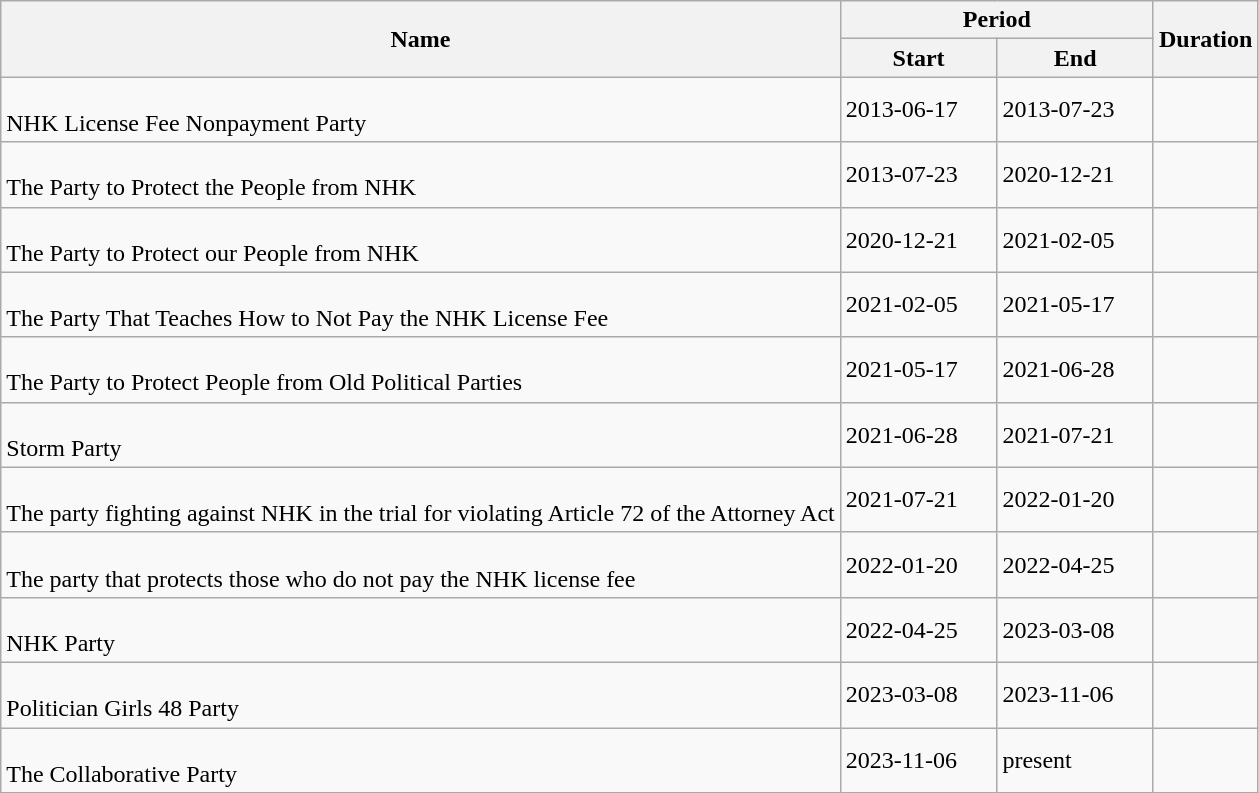<table class="wikitable">
<tr>
<th rowspan="2">Name</th>
<th colspan="2">Period</th>
<th rowspan="2">Duration</th>
</tr>
<tr>
<th width="97px">Start</th>
<th width="97px">End</th>
</tr>
<tr>
<td><br>NHK License Fee Nonpayment Party</td>
<td>2013-06-17</td>
<td>2013-07-23</td>
<td></td>
</tr>
<tr>
<td><br>The Party to Protect the People from NHK</td>
<td>2013-07-23</td>
<td>2020-12-21</td>
<td></td>
</tr>
<tr>
<td><br>The Party to Protect our People from NHK</td>
<td>2020-12-21</td>
<td>2021-02-05</td>
<td></td>
</tr>
<tr>
<td><br>The Party That Teaches How to Not Pay the NHK License Fee</td>
<td>2021-02-05</td>
<td>2021-05-17</td>
<td></td>
</tr>
<tr>
<td><br>The Party to Protect People from Old Political Parties</td>
<td>2021-05-17</td>
<td>2021-06-28</td>
<td></td>
</tr>
<tr>
<td><br>Storm Party</td>
<td>2021-06-28</td>
<td>2021-07-21</td>
<td></td>
</tr>
<tr>
<td><br>The party fighting against NHK in the trial for violating Article 72 of the Attorney Act</td>
<td>2021-07-21</td>
<td>2022-01-20</td>
<td></td>
</tr>
<tr>
<td><br>The party that protects those who do not pay the NHK license fee</td>
<td>2022-01-20</td>
<td>2022-04-25</td>
<td></td>
</tr>
<tr>
<td><br>NHK Party</td>
<td>2022-04-25</td>
<td>2023-03-08</td>
<td></td>
</tr>
<tr>
<td><br>Politician Girls 48 Party</td>
<td>2023-03-08</td>
<td>2023-11-06</td>
<td></td>
</tr>
<tr>
<td><br>The Collaborative Party</td>
<td>2023-11-06</td>
<td>present</td>
<td></td>
</tr>
</table>
